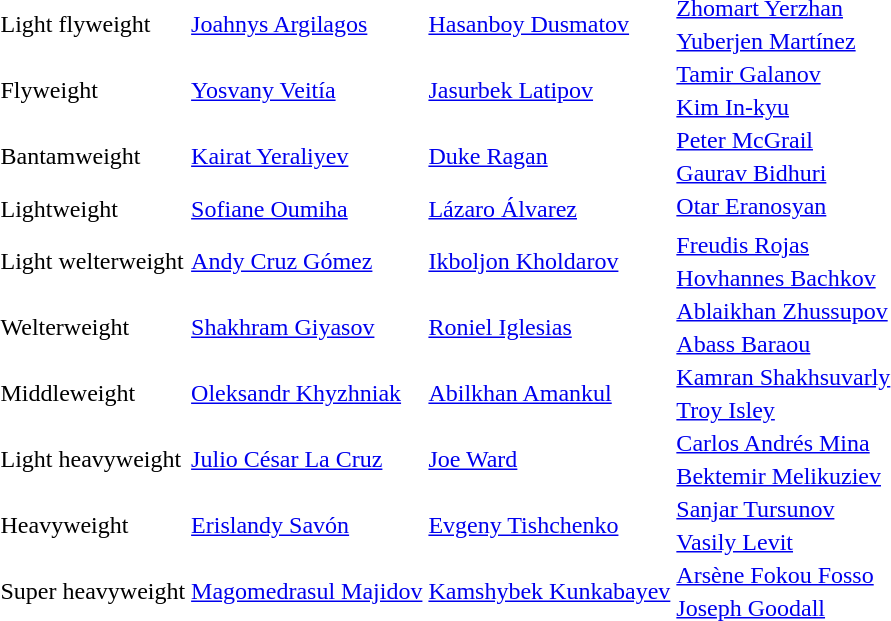<table>
<tr>
<td rowspan=2>Light flyweight<br></td>
<td rowspan=2> <a href='#'>Joahnys Argilagos</a></td>
<td rowspan=2> <a href='#'>Hasanboy Dusmatov</a></td>
<td> <a href='#'>Zhomart Yerzhan</a></td>
</tr>
<tr>
<td> <a href='#'>Yuberjen Martínez</a></td>
</tr>
<tr>
<td rowspan=2>Flyweight<br></td>
<td rowspan=2> <a href='#'>Yosvany Veitía</a></td>
<td rowspan=2> <a href='#'>Jasurbek Latipov</a></td>
<td> <a href='#'>Tamir Galanov</a></td>
</tr>
<tr>
<td> <a href='#'>Kim In-kyu</a></td>
</tr>
<tr>
<td rowspan=2>Bantamweight<br></td>
<td rowspan=2> <a href='#'>Kairat Yeraliyev</a></td>
<td rowspan=2> <a href='#'>Duke Ragan</a></td>
<td> <a href='#'>Peter McGrail</a></td>
</tr>
<tr>
<td> <a href='#'>Gaurav Bidhuri</a></td>
</tr>
<tr>
<td rowspan=2>Lightweight<br></td>
<td rowspan=2> <a href='#'>Sofiane Oumiha</a></td>
<td rowspan=2> <a href='#'>Lázaro Álvarez</a></td>
<td> <a href='#'>Otar Eranosyan</a></td>
</tr>
<tr>
<td></td>
</tr>
<tr>
<td rowspan=2>Light welterweight<br></td>
<td rowspan=2> <a href='#'>Andy Cruz Gómez</a></td>
<td rowspan=2> <a href='#'>Ikboljon Kholdarov</a></td>
<td> <a href='#'>Freudis Rojas</a></td>
</tr>
<tr>
<td> <a href='#'>Hovhannes Bachkov</a></td>
</tr>
<tr>
<td rowspan=2>Welterweight<br></td>
<td rowspan=2> <a href='#'>Shakhram Giyasov</a></td>
<td rowspan=2> <a href='#'>Roniel Iglesias</a></td>
<td> <a href='#'>Ablaikhan Zhussupov</a></td>
</tr>
<tr>
<td> <a href='#'>Abass Baraou</a></td>
</tr>
<tr>
<td rowspan=2>Middleweight<br></td>
<td rowspan=2> <a href='#'>Oleksandr Khyzhniak</a></td>
<td rowspan=2> <a href='#'>Abilkhan Amankul</a></td>
<td> <a href='#'>Kamran Shakhsuvarly</a></td>
</tr>
<tr>
<td> <a href='#'>Troy Isley</a></td>
</tr>
<tr>
<td rowspan=2>Light heavyweight<br></td>
<td rowspan=2> <a href='#'>Julio César La Cruz</a></td>
<td rowspan=2> <a href='#'>Joe Ward</a></td>
<td> <a href='#'>Carlos Andrés Mina</a></td>
</tr>
<tr>
<td> <a href='#'>Bektemir Melikuziev</a></td>
</tr>
<tr>
<td rowspan=2>Heavyweight<br></td>
<td rowspan=2> <a href='#'>Erislandy Savón</a></td>
<td rowspan=2> <a href='#'>Evgeny Tishchenko</a></td>
<td> <a href='#'>Sanjar Tursunov</a></td>
</tr>
<tr>
<td> <a href='#'>Vasily Levit</a></td>
</tr>
<tr>
<td rowspan=2>Super heavyweight<br></td>
<td rowspan=2> <a href='#'>Magomedrasul Majidov</a></td>
<td rowspan=2> <a href='#'>Kamshybek Kunkabayev</a></td>
<td> <a href='#'>Arsène Fokou Fosso</a></td>
</tr>
<tr>
<td> <a href='#'>Joseph Goodall</a></td>
</tr>
</table>
